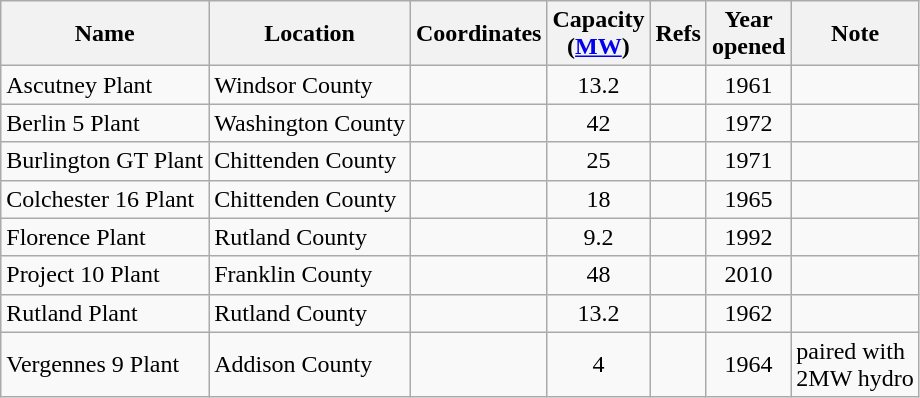<table class="wikitable sortable">
<tr>
<th>Name</th>
<th>Location</th>
<th>Coordinates</th>
<th>Capacity<br>(<a href='#'>MW</a>)</th>
<th>Refs</th>
<th>Year<br>opened</th>
<th>Note</th>
</tr>
<tr>
<td>Ascutney Plant</td>
<td>Windsor County</td>
<td></td>
<td align="center">13.2</td>
<td></td>
<td align="center">1961</td>
<td></td>
</tr>
<tr>
<td>Berlin 5 Plant</td>
<td>Washington County</td>
<td></td>
<td align="center">42</td>
<td></td>
<td align="center">1972</td>
<td></td>
</tr>
<tr>
<td>Burlington GT Plant</td>
<td>Chittenden County</td>
<td></td>
<td align="center">25</td>
<td></td>
<td align="center">1971</td>
<td></td>
</tr>
<tr>
<td>Colchester 16 Plant</td>
<td>Chittenden County</td>
<td></td>
<td align="center">18</td>
<td></td>
<td align="center">1965</td>
<td></td>
</tr>
<tr>
<td>Florence Plant</td>
<td>Rutland County</td>
<td></td>
<td align="center">9.2</td>
<td></td>
<td align="center">1992</td>
<td></td>
</tr>
<tr>
<td>Project 10 Plant</td>
<td>Franklin County</td>
<td></td>
<td align="center">48</td>
<td></td>
<td align="center">2010</td>
<td></td>
</tr>
<tr>
<td>Rutland Plant</td>
<td>Rutland County</td>
<td></td>
<td align="center">13.2</td>
<td></td>
<td align="center">1962</td>
<td></td>
</tr>
<tr>
<td>Vergennes 9 Plant</td>
<td>Addison County</td>
<td></td>
<td align="center">4</td>
<td></td>
<td align="center">1964</td>
<td>paired with<br>2MW hydro</td>
</tr>
</table>
